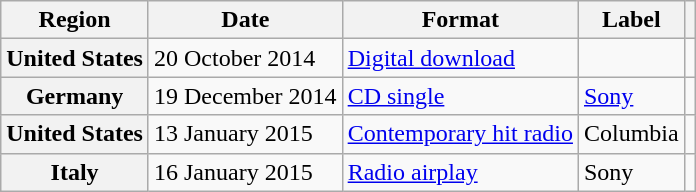<table class="wikitable plainrowheaders">
<tr>
<th scope="col">Region</th>
<th scope="col">Date</th>
<th scope="col">Format</th>
<th scope="col">Label</th>
<th scope="col"></th>
</tr>
<tr>
<th scope="row">United States</th>
<td>20 October 2014</td>
<td><a href='#'>Digital download</a></td>
<td></td>
<td align="center"></td>
</tr>
<tr>
<th scope="row">Germany</th>
<td>19 December 2014</td>
<td><a href='#'>CD single</a></td>
<td><a href='#'>Sony</a></td>
<td align="center"></td>
</tr>
<tr>
<th scope="row">United States</th>
<td>13 January 2015</td>
<td><a href='#'>Contemporary hit radio</a></td>
<td>Columbia</td>
<td align="center"></td>
</tr>
<tr>
<th scope="row">Italy</th>
<td>16 January 2015</td>
<td><a href='#'>Radio airplay</a></td>
<td>Sony</td>
<td align="center"></td>
</tr>
</table>
